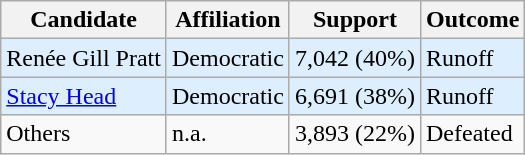<table class="wikitable">
<tr>
<th>Candidate</th>
<th>Affiliation</th>
<th>Support</th>
<th>Outcome</th>
</tr>
<tr>
<td bgcolor=#DDEEFF>Renée Gill Pratt</td>
<td bgcolor=#DDEEFF>Democratic</td>
<td bgcolor=#DDEEFF>7,042 (40%)</td>
<td bgcolor=#DDEEFF>Runoff</td>
</tr>
<tr>
<td bgcolor=#DDEEFF><a href='#'>Stacy Head</a></td>
<td bgcolor=#DDEEFF>Democratic</td>
<td bgcolor=#DDEEFF>6,691 (38%)</td>
<td bgcolor=#DDEEFF>Runoff</td>
</tr>
<tr>
<td>Others</td>
<td>n.a.</td>
<td>3,893 (22%)</td>
<td>Defeated</td>
</tr>
</table>
